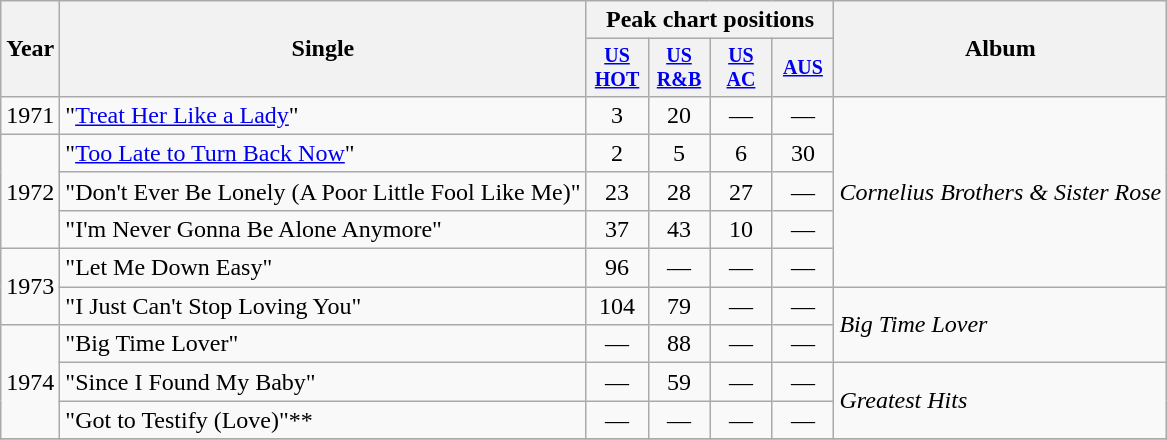<table class="wikitable" style="text-align:center;">
<tr>
<th rowspan="2">Year</th>
<th rowspan="2">Single</th>
<th colspan="4">Peak chart positions</th>
<th rowspan="2">Album</th>
</tr>
<tr style="font-size:smaller;">
<th width="35"><a href='#'>US<br>HOT</a></th>
<th width="35"><a href='#'>US<br>R&B</a></th>
<th width="35"><a href='#'>US<br>AC</a></th>
<th width="35"><a href='#'>AUS</a></th>
</tr>
<tr>
<td rowspan="1">1971</td>
<td align="left">"<a href='#'>Treat Her Like a Lady</a>"</td>
<td>3</td>
<td>20</td>
<td>—</td>
<td>—</td>
<td align="left" rowspan="5"><em>Cornelius Brothers & Sister Rose</em></td>
</tr>
<tr>
<td rowspan="3">1972</td>
<td align="left">"<a href='#'>Too Late to Turn Back Now</a>"</td>
<td>2</td>
<td>5</td>
<td>6</td>
<td>30</td>
</tr>
<tr>
<td align="left">"Don't Ever Be Lonely (A Poor Little Fool Like Me)"</td>
<td>23</td>
<td>28</td>
<td>27</td>
<td>—</td>
</tr>
<tr>
<td align="left">"I'm Never Gonna Be Alone Anymore"</td>
<td>37</td>
<td>43</td>
<td>10</td>
<td>—</td>
</tr>
<tr>
<td rowspan="2">1973</td>
<td align="left">"Let Me Down Easy"</td>
<td>96</td>
<td>—</td>
<td>—</td>
<td>—</td>
</tr>
<tr>
<td align="left">"I Just Can't Stop Loving You"</td>
<td>104</td>
<td>79</td>
<td>—</td>
<td>—</td>
<td align="left" rowspan="2"><em>Big Time Lover</em></td>
</tr>
<tr>
<td rowspan="3">1974</td>
<td align="left">"Big Time Lover"</td>
<td>—</td>
<td>88</td>
<td>—</td>
<td>—</td>
</tr>
<tr>
<td align="left">"Since I Found My Baby"</td>
<td>—</td>
<td>59</td>
<td>—</td>
<td>—</td>
<td align="left" rowspan="2"><em>Greatest Hits</em></td>
</tr>
<tr>
<td align="left">"Got to Testify (Love)"**</td>
<td>—</td>
<td>—</td>
<td>—</td>
<td>—</td>
</tr>
<tr>
</tr>
</table>
